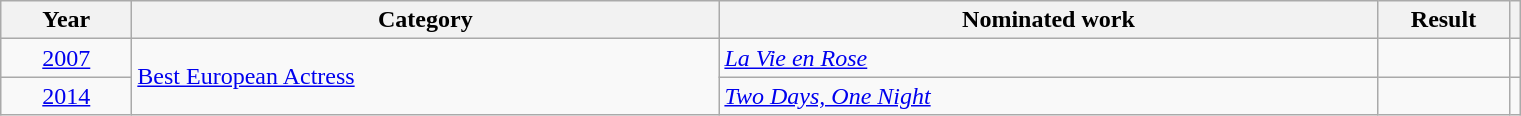<table class=wikitable>
<tr>
<th scope="col" style="width:5em;">Year</th>
<th scope="col" style="width:24em;">Category</th>
<th scope="col" style="width:27em;">Nominated work</th>
<th scope="col" style="width:5em;">Result</th>
<th></th>
</tr>
<tr>
<td style="text-align:center;"><a href='#'>2007</a></td>
<td rowspan=2><a href='#'>Best European Actress</a></td>
<td><em><a href='#'>La Vie en Rose</a></em></td>
<td></td>
<td></td>
</tr>
<tr>
<td style="text-align:center;"><a href='#'>2014</a></td>
<td><em><a href='#'>Two Days, One Night</a></em></td>
<td></td>
<td></td>
</tr>
</table>
